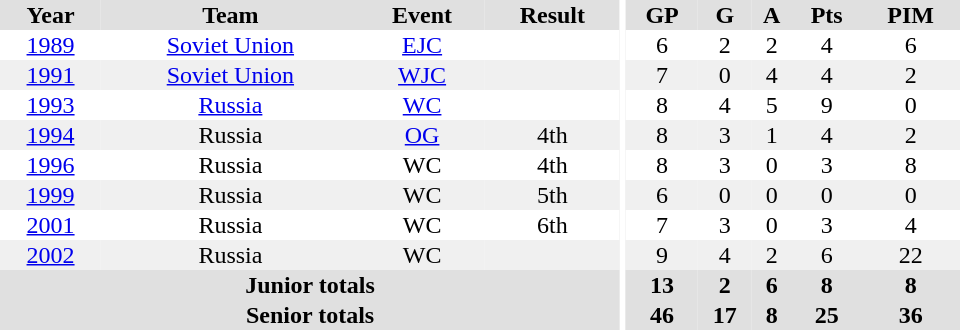<table border="0" cellpadding="1" cellspacing="0" ID="Table3" style="text-align:center; width:40em">
<tr ALIGN="center" bgcolor="#e0e0e0">
<th>Year</th>
<th>Team</th>
<th>Event</th>
<th>Result</th>
<th rowspan="99" bgcolor="#ffffff"></th>
<th>GP</th>
<th>G</th>
<th>A</th>
<th>Pts</th>
<th>PIM</th>
</tr>
<tr>
<td><a href='#'>1989</a></td>
<td><a href='#'>Soviet Union</a></td>
<td><a href='#'>EJC</a></td>
<td></td>
<td>6</td>
<td>2</td>
<td>2</td>
<td>4</td>
<td>6</td>
</tr>
<tr bgcolor="#f0f0f0">
<td><a href='#'>1991</a></td>
<td><a href='#'>Soviet Union</a></td>
<td><a href='#'>WJC</a></td>
<td></td>
<td>7</td>
<td>0</td>
<td>4</td>
<td>4</td>
<td>2</td>
</tr>
<tr>
<td><a href='#'>1993</a></td>
<td><a href='#'>Russia</a></td>
<td><a href='#'>WC</a></td>
<td></td>
<td>8</td>
<td>4</td>
<td>5</td>
<td>9</td>
<td>0</td>
</tr>
<tr bgcolor="#f0f0f0">
<td><a href='#'>1994</a></td>
<td>Russia</td>
<td><a href='#'>OG</a></td>
<td>4th</td>
<td>8</td>
<td>3</td>
<td>1</td>
<td>4</td>
<td>2</td>
</tr>
<tr>
<td><a href='#'>1996</a></td>
<td>Russia</td>
<td>WC</td>
<td>4th</td>
<td>8</td>
<td>3</td>
<td>0</td>
<td>3</td>
<td>8</td>
</tr>
<tr bgcolor="#f0f0f0">
<td><a href='#'>1999</a></td>
<td>Russia</td>
<td>WC</td>
<td>5th</td>
<td>6</td>
<td>0</td>
<td>0</td>
<td>0</td>
<td>0</td>
</tr>
<tr>
<td><a href='#'>2001</a></td>
<td>Russia</td>
<td>WC</td>
<td>6th</td>
<td>7</td>
<td>3</td>
<td>0</td>
<td>3</td>
<td>4</td>
</tr>
<tr bgcolor="#f0f0f0">
<td><a href='#'>2002</a></td>
<td>Russia</td>
<td>WC</td>
<td></td>
<td>9</td>
<td>4</td>
<td>2</td>
<td>6</td>
<td>22</td>
</tr>
<tr bgcolor="#e0e0e0">
<th colspan=4>Junior totals</th>
<th>13</th>
<th>2</th>
<th>6</th>
<th>8</th>
<th>8</th>
</tr>
<tr bgcolor="#e0e0e0">
<th colspan=4>Senior totals</th>
<th>46</th>
<th>17</th>
<th>8</th>
<th>25</th>
<th>36</th>
</tr>
</table>
